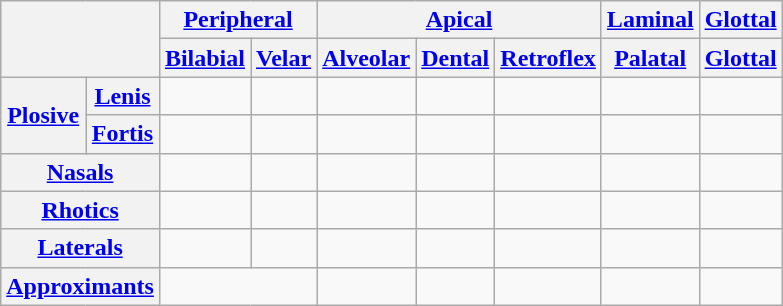<table class="wikitable" style="text-align:center;">
<tr>
<th rowspan=2 colspan=2></th>
<th colspan=2><a href='#'>Peripheral</a></th>
<th colspan=3><a href='#'>Apical</a></th>
<th><a href='#'>Laminal</a></th>
<th><a href='#'>Glottal</a></th>
</tr>
<tr>
<th><a href='#'>Bilabial</a></th>
<th><a href='#'>Velar</a></th>
<th><a href='#'>Alveolar</a></th>
<th><a href='#'>Dental</a></th>
<th><a href='#'>Retroflex</a></th>
<th><a href='#'>Palatal</a></th>
<th><a href='#'>Glottal</a></th>
</tr>
<tr>
<th rowspan=2><a href='#'>Plosive</a></th>
<th><a href='#'>Lenis</a></th>
<td> </td>
<td> </td>
<td> </td>
<td> </td>
<td> </td>
<td> </td>
<td> </td>
</tr>
<tr>
<th><a href='#'>Fortis</a></th>
<td> </td>
<td> </td>
<td> </td>
<td> </td>
<td> </td>
<td> </td>
<td></td>
</tr>
<tr>
<th colspan=2><a href='#'>Nasals</a></th>
<td> </td>
<td> </td>
<td> </td>
<td> </td>
<td> </td>
<td> </td>
<td></td>
</tr>
<tr>
<th colspan=2><a href='#'>Rhotics</a></th>
<td></td>
<td></td>
<td> </td>
<td></td>
<td> </td>
<td></td>
<td></td>
</tr>
<tr>
<th colspan=2><a href='#'>Laterals</a></th>
<td></td>
<td></td>
<td> </td>
<td></td>
<td> </td>
<td></td>
<td></td>
</tr>
<tr>
<th colspan=2><a href='#'>Approximants</a></th>
<td colspan=2> </td>
<td></td>
<td></td>
<td></td>
<td> </td>
<td></td>
</tr>
</table>
